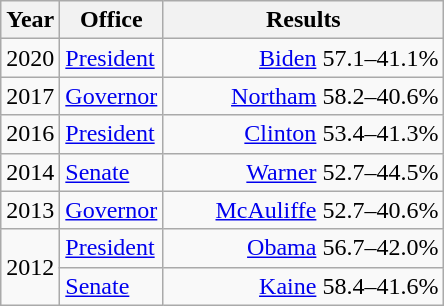<table class=wikitable>
<tr>
<th width="30">Year</th>
<th width="60">Office</th>
<th width="180">Results</th>
</tr>
<tr>
<td>2020</td>
<td><a href='#'>President</a></td>
<td align="right" ><a href='#'>Biden</a> 57.1–41.1%</td>
</tr>
<tr>
<td>2017</td>
<td><a href='#'>Governor</a></td>
<td align="right" ><a href='#'>Northam</a> 58.2–40.6%</td>
</tr>
<tr>
<td>2016</td>
<td><a href='#'>President</a></td>
<td align="right" ><a href='#'>Clinton</a> 53.4–41.3%</td>
</tr>
<tr>
<td>2014</td>
<td><a href='#'>Senate</a></td>
<td align="right" ><a href='#'>Warner</a> 52.7–44.5%</td>
</tr>
<tr>
<td>2013</td>
<td><a href='#'>Governor</a></td>
<td align="right" ><a href='#'>McAuliffe</a> 52.7–40.6%</td>
</tr>
<tr>
<td rowspan="2">2012</td>
<td><a href='#'>President</a></td>
<td align="right" ><a href='#'>Obama</a> 56.7–42.0%</td>
</tr>
<tr>
<td><a href='#'>Senate</a></td>
<td align="right" ><a href='#'>Kaine</a> 58.4–41.6%</td>
</tr>
</table>
